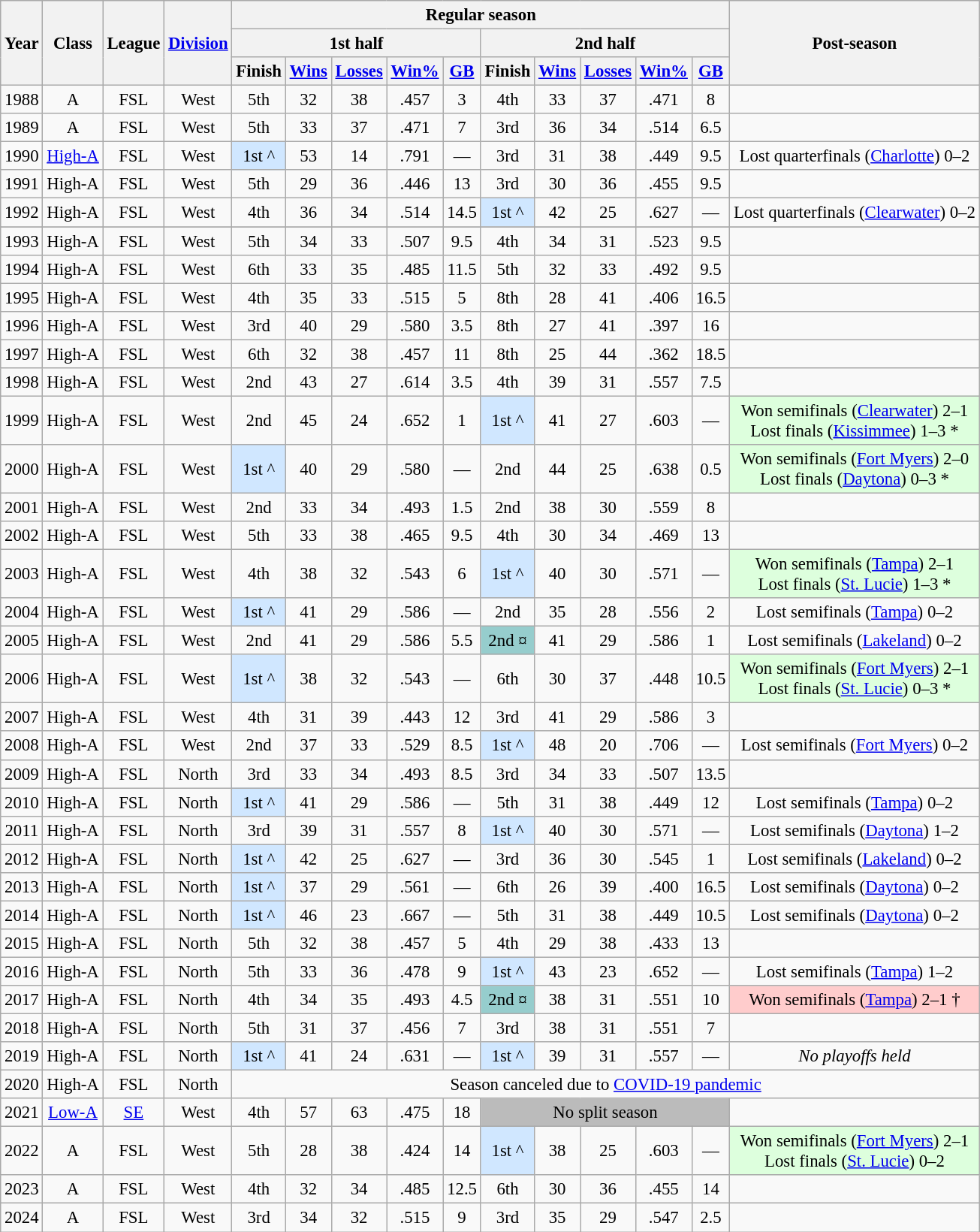<table class="wikitable" style="text-align:center; font-size:95%">
<tr>
<th rowspan=3>Year</th>
<th rowspan=3>Class</th>
<th rowspan=3>League</th>
<th rowspan=3><a href='#'>Division</a></th>
<th colspan=10>Regular season</th>
<th rowspan=3>Post-season</th>
</tr>
<tr>
<th colspan=5>1st half</th>
<th colspan=5>2nd half</th>
</tr>
<tr>
<th>Finish</th>
<th><a href='#'>Wins</a></th>
<th><a href='#'>Losses</a></th>
<th><a href='#'>Win%</a></th>
<th><a href='#'>GB</a></th>
<th>Finish</th>
<th><a href='#'>Wins</a></th>
<th><a href='#'>Losses</a></th>
<th><a href='#'>Win%</a></th>
<th><a href='#'>GB</a></th>
</tr>
<tr>
<td>1988</td>
<td>A</td>
<td>FSL</td>
<td>West</td>
<td>5th</td>
<td>32</td>
<td>38</td>
<td>.457</td>
<td>3</td>
<td>4th</td>
<td>33</td>
<td>37</td>
<td>.471</td>
<td>8</td>
<td></td>
</tr>
<tr>
<td>1989</td>
<td>A</td>
<td>FSL</td>
<td>West</td>
<td>5th</td>
<td>33</td>
<td>37</td>
<td>.471</td>
<td>7</td>
<td>3rd</td>
<td>36</td>
<td>34</td>
<td>.514</td>
<td>6.5</td>
<td></td>
</tr>
<tr>
<td>1990</td>
<td><a href='#'>High-A</a></td>
<td>FSL</td>
<td>West</td>
<td bgcolor="#D0E7FF">1st ^</td>
<td>53</td>
<td>14</td>
<td>.791</td>
<td>—</td>
<td>3rd</td>
<td>31</td>
<td>38</td>
<td>.449</td>
<td>9.5</td>
<td>Lost quarterfinals (<a href='#'>Charlotte</a>) 0–2</td>
</tr>
<tr>
<td>1991</td>
<td>High-A</td>
<td>FSL</td>
<td>West</td>
<td>5th</td>
<td>29</td>
<td>36</td>
<td>.446</td>
<td>13</td>
<td>3rd</td>
<td>30</td>
<td>36</td>
<td>.455</td>
<td>9.5</td>
<td></td>
</tr>
<tr>
<td>1992</td>
<td>High-A</td>
<td>FSL</td>
<td>West</td>
<td>4th</td>
<td>36</td>
<td>34</td>
<td>.514</td>
<td>14.5</td>
<td bgcolor="#D0E7FF">1st ^</td>
<td>42</td>
<td>25</td>
<td>.627</td>
<td>—</td>
<td>Lost quarterfinals (<a href='#'>Clearwater</a>) 0–2</td>
</tr>
<tr>
</tr>
<tr>
<td>1993</td>
<td>High-A</td>
<td>FSL</td>
<td>West</td>
<td>5th</td>
<td>34</td>
<td>33</td>
<td>.507</td>
<td>9.5</td>
<td>4th</td>
<td>34</td>
<td>31</td>
<td>.523</td>
<td>9.5</td>
<td></td>
</tr>
<tr>
<td>1994</td>
<td>High-A</td>
<td>FSL</td>
<td>West</td>
<td>6th</td>
<td>33</td>
<td>35</td>
<td>.485</td>
<td>11.5</td>
<td>5th</td>
<td>32</td>
<td>33</td>
<td>.492</td>
<td>9.5</td>
<td></td>
</tr>
<tr>
<td>1995</td>
<td>High-A</td>
<td>FSL</td>
<td>West</td>
<td>4th</td>
<td>35</td>
<td>33</td>
<td>.515</td>
<td>5</td>
<td>8th</td>
<td>28</td>
<td>41</td>
<td>.406</td>
<td>16.5</td>
<td></td>
</tr>
<tr>
<td>1996</td>
<td>High-A</td>
<td>FSL</td>
<td>West</td>
<td>3rd</td>
<td>40</td>
<td>29</td>
<td>.580</td>
<td>3.5</td>
<td>8th</td>
<td>27</td>
<td>41</td>
<td>.397</td>
<td>16</td>
<td></td>
</tr>
<tr>
<td>1997</td>
<td>High-A</td>
<td>FSL</td>
<td>West</td>
<td>6th</td>
<td>32</td>
<td>38</td>
<td>.457</td>
<td>11</td>
<td>8th</td>
<td>25</td>
<td>44</td>
<td>.362</td>
<td>18.5</td>
<td></td>
</tr>
<tr>
<td>1998</td>
<td>High-A</td>
<td>FSL</td>
<td>West</td>
<td>2nd</td>
<td>43</td>
<td>27</td>
<td>.614</td>
<td>3.5</td>
<td>4th</td>
<td>39</td>
<td>31</td>
<td>.557</td>
<td>7.5</td>
<td></td>
</tr>
<tr>
<td>1999</td>
<td>High-A</td>
<td>FSL</td>
<td>West</td>
<td>2nd</td>
<td>45</td>
<td>24</td>
<td>.652</td>
<td>1</td>
<td bgcolor="#D0E7FF">1st ^</td>
<td>41</td>
<td>27</td>
<td>.603</td>
<td>—</td>
<td bgcolor="#ddffdd">Won semifinals (<a href='#'>Clearwater</a>) 2–1<br>Lost finals (<a href='#'>Kissimmee</a>) 1–3 *</td>
</tr>
<tr>
<td>2000</td>
<td>High-A</td>
<td>FSL</td>
<td>West</td>
<td bgcolor="#D0E7FF">1st ^</td>
<td>40</td>
<td>29</td>
<td>.580</td>
<td>—</td>
<td>2nd</td>
<td>44</td>
<td>25</td>
<td>.638</td>
<td>0.5</td>
<td bgcolor="#ddffdd">Won semifinals (<a href='#'>Fort Myers</a>) 2–0<br>Lost finals (<a href='#'>Daytona</a>) 0–3 *</td>
</tr>
<tr>
<td>2001</td>
<td>High-A</td>
<td>FSL</td>
<td>West</td>
<td>2nd</td>
<td>33</td>
<td>34</td>
<td>.493</td>
<td>1.5</td>
<td>2nd</td>
<td>38</td>
<td>30</td>
<td>.559</td>
<td>8</td>
<td></td>
</tr>
<tr>
<td>2002</td>
<td>High-A</td>
<td>FSL</td>
<td>West</td>
<td>5th</td>
<td>33</td>
<td>38</td>
<td>.465</td>
<td>9.5</td>
<td>4th</td>
<td>30</td>
<td>34</td>
<td>.469</td>
<td>13</td>
<td></td>
</tr>
<tr>
<td>2003</td>
<td>High-A</td>
<td>FSL</td>
<td>West</td>
<td>4th</td>
<td>38</td>
<td>32</td>
<td>.543</td>
<td>6</td>
<td bgcolor="#D0E7FF">1st ^</td>
<td>40</td>
<td>30</td>
<td>.571</td>
<td>—</td>
<td bgcolor="#ddffdd">Won semifinals (<a href='#'>Tampa</a>) 2–1<br>Lost finals (<a href='#'>St. Lucie</a>) 1–3 *</td>
</tr>
<tr>
<td>2004</td>
<td>High-A</td>
<td>FSL</td>
<td>West</td>
<td bgcolor="#D0E7FF">1st ^</td>
<td>41</td>
<td>29</td>
<td>.586</td>
<td>—</td>
<td>2nd</td>
<td>35</td>
<td>28</td>
<td>.556</td>
<td>2</td>
<td>Lost semifinals (<a href='#'>Tampa</a>) 0–2</td>
</tr>
<tr>
<td>2005</td>
<td>High-A</td>
<td>FSL</td>
<td>West</td>
<td>2nd</td>
<td>41</td>
<td>29</td>
<td>.586</td>
<td>5.5</td>
<td bgcolor="#96CDCD">2nd ¤</td>
<td>41</td>
<td>29</td>
<td>.586</td>
<td>1</td>
<td>Lost semifinals (<a href='#'>Lakeland</a>) 0–2</td>
</tr>
<tr>
<td>2006</td>
<td>High-A</td>
<td>FSL</td>
<td>West</td>
<td bgcolor="#D0E7FF">1st ^</td>
<td>38</td>
<td>32</td>
<td>.543</td>
<td>—</td>
<td>6th</td>
<td>30</td>
<td>37</td>
<td>.448</td>
<td>10.5</td>
<td bgcolor="#ddffdd">Won semifinals (<a href='#'>Fort Myers</a>) 2–1<br>Lost finals (<a href='#'>St. Lucie</a>) 0–3 *</td>
</tr>
<tr>
<td>2007</td>
<td>High-A</td>
<td>FSL</td>
<td>West</td>
<td>4th</td>
<td>31</td>
<td>39</td>
<td>.443</td>
<td>12</td>
<td>3rd</td>
<td>41</td>
<td>29</td>
<td>.586</td>
<td>3</td>
<td></td>
</tr>
<tr>
<td>2008</td>
<td>High-A</td>
<td>FSL</td>
<td>West</td>
<td>2nd</td>
<td>37</td>
<td>33</td>
<td>.529</td>
<td>8.5</td>
<td bgcolor="#D0E7FF">1st ^</td>
<td>48</td>
<td>20</td>
<td>.706</td>
<td>—</td>
<td>Lost semifinals (<a href='#'>Fort Myers</a>) 0–2</td>
</tr>
<tr>
<td>2009</td>
<td>High-A</td>
<td>FSL</td>
<td>North</td>
<td>3rd</td>
<td>33</td>
<td>34</td>
<td>.493</td>
<td>8.5</td>
<td>3rd</td>
<td>34</td>
<td>33</td>
<td>.507</td>
<td>13.5</td>
<td></td>
</tr>
<tr>
<td>2010</td>
<td>High-A</td>
<td>FSL</td>
<td>North</td>
<td bgcolor="#D0E7FF">1st ^</td>
<td>41</td>
<td>29</td>
<td>.586</td>
<td>—</td>
<td>5th</td>
<td>31</td>
<td>38</td>
<td>.449</td>
<td>12</td>
<td>Lost semifinals (<a href='#'>Tampa</a>) 0–2</td>
</tr>
<tr>
<td>2011</td>
<td>High-A</td>
<td>FSL</td>
<td>North</td>
<td>3rd</td>
<td>39</td>
<td>31</td>
<td>.557</td>
<td>8</td>
<td bgcolor="#D0E7FF">1st ^</td>
<td>40</td>
<td>30</td>
<td>.571</td>
<td>—</td>
<td>Lost semifinals (<a href='#'>Daytona</a>) 1–2</td>
</tr>
<tr>
<td>2012</td>
<td>High-A</td>
<td>FSL</td>
<td>North</td>
<td bgcolor="#D0E7FF">1st ^</td>
<td>42</td>
<td>25</td>
<td>.627</td>
<td>—</td>
<td>3rd</td>
<td>36</td>
<td>30</td>
<td>.545</td>
<td>1</td>
<td>Lost semifinals (<a href='#'>Lakeland</a>) 0–2</td>
</tr>
<tr>
<td>2013</td>
<td>High-A</td>
<td>FSL</td>
<td>North</td>
<td bgcolor="#D0E7FF">1st ^</td>
<td>37</td>
<td>29</td>
<td>.561</td>
<td>—</td>
<td>6th</td>
<td>26</td>
<td>39</td>
<td>.400</td>
<td>16.5</td>
<td>Lost semifinals (<a href='#'>Daytona</a>) 0–2</td>
</tr>
<tr>
<td>2014</td>
<td>High-A</td>
<td>FSL</td>
<td>North</td>
<td bgcolor="#D0E7FF">1st ^</td>
<td>46</td>
<td>23</td>
<td>.667</td>
<td>—</td>
<td>5th</td>
<td>31</td>
<td>38</td>
<td>.449</td>
<td>10.5</td>
<td>Lost semifinals (<a href='#'>Daytona</a>) 0–2</td>
</tr>
<tr>
<td>2015</td>
<td>High-A</td>
<td>FSL</td>
<td>North</td>
<td>5th</td>
<td>32</td>
<td>38</td>
<td>.457</td>
<td>5</td>
<td>4th</td>
<td>29</td>
<td>38</td>
<td>.433</td>
<td>13</td>
<td></td>
</tr>
<tr>
<td>2016</td>
<td>High-A</td>
<td>FSL</td>
<td>North</td>
<td>5th</td>
<td>33</td>
<td>36</td>
<td>.478</td>
<td>9</td>
<td bgcolor="#D0E7FF">1st ^</td>
<td>43</td>
<td>23</td>
<td>.652</td>
<td>—</td>
<td>Lost semifinals (<a href='#'>Tampa</a>) 1–2</td>
</tr>
<tr>
<td>2017</td>
<td>High-A</td>
<td>FSL</td>
<td>North</td>
<td>4th</td>
<td>34</td>
<td>35</td>
<td>.493</td>
<td>4.5</td>
<td bgcolor="#96CDCD">2nd ¤</td>
<td>38</td>
<td>31</td>
<td>.551</td>
<td>10</td>
<td bgcolor="#FFCCCC">Won semifinals (<a href='#'>Tampa</a>) 2–1 †<br></td>
</tr>
<tr>
<td>2018</td>
<td>High-A</td>
<td>FSL</td>
<td>North</td>
<td>5th</td>
<td>31</td>
<td>37</td>
<td>.456</td>
<td>7</td>
<td>3rd</td>
<td>38</td>
<td>31</td>
<td>.551</td>
<td>7</td>
<td></td>
</tr>
<tr>
<td>2019</td>
<td>High-A</td>
<td>FSL</td>
<td>North</td>
<td bgcolor="#D0E7FF">1st ^</td>
<td>41</td>
<td>24</td>
<td>.631</td>
<td>—</td>
<td bgcolor="#D0E7FF">1st ^</td>
<td>39</td>
<td>31</td>
<td>.557</td>
<td>—</td>
<td><em>No playoffs held</em></td>
</tr>
<tr>
<td>2020</td>
<td>High-A</td>
<td>FSL</td>
<td>North</td>
<td colspan="11">Season canceled due to <a href='#'>COVID-19 pandemic</a></td>
</tr>
<tr>
<td>2021</td>
<td><a href='#'>Low-A</a></td>
<td><a href='#'>SE</a></td>
<td>West</td>
<td>4th</td>
<td>57</td>
<td>63</td>
<td>.475</td>
<td>18</td>
<td colspan="5"; bgcolor="bbbbbb">No split season</td>
<td></td>
</tr>
<tr>
<td>2022</td>
<td>A</td>
<td>FSL</td>
<td>West</td>
<td>5th</td>
<td>28</td>
<td>38</td>
<td>.424</td>
<td>14</td>
<td bgcolor="#D0E7FF">1st ^</td>
<td>38</td>
<td>25</td>
<td>.603</td>
<td>—</td>
<td bgcolor="#ddffdd">Won semifinals (<a href='#'>Fort Myers</a>) 2–1<br>Lost finals (<a href='#'>St. Lucie</a>) 0–2</td>
</tr>
<tr>
<td>2023</td>
<td>A</td>
<td>FSL</td>
<td>West</td>
<td>4th</td>
<td>32</td>
<td>34</td>
<td>.485</td>
<td>12.5</td>
<td>6th</td>
<td>30</td>
<td>36</td>
<td>.455</td>
<td>14</td>
<td></td>
</tr>
<tr>
<td>2024</td>
<td>A</td>
<td>FSL</td>
<td>West</td>
<td>3rd</td>
<td>34</td>
<td>32</td>
<td>.515</td>
<td>9</td>
<td>3rd</td>
<td>35</td>
<td>29</td>
<td>.547</td>
<td>2.5</td>
</tr>
</table>
